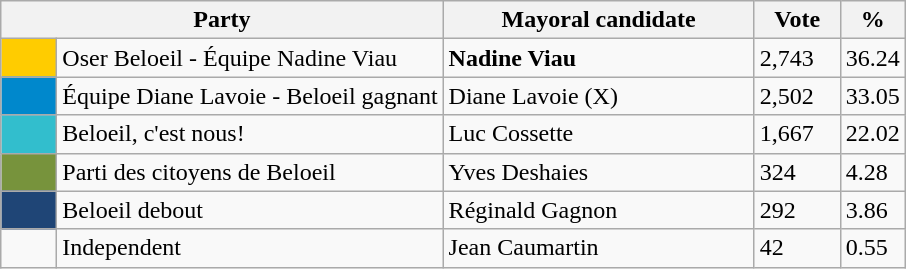<table class="wikitable">
<tr>
<th bgcolor="#DDDDFF" width="230px" colspan="2">Party</th>
<th bgcolor="#DDDDFF" width="200px">Mayoral candidate</th>
<th bgcolor="#DDDDFF" width="50px">Vote</th>
<th bgcolor="#DDDDFF" width="30px">%</th>
</tr>
<tr>
<td bgcolor=#ffcc00 width="30px"> </td>
<td>Oser Beloeil - Équipe Nadine Viau</td>
<td><strong>Nadine Viau</strong></td>
<td>2,743</td>
<td>36.24</td>
</tr>
<tr>
<td bgcolor=#0088CC width="30px"> </td>
<td>Équipe Diane Lavoie - Beloeil gagnant</td>
<td>Diane Lavoie (X)</td>
<td>2,502</td>
<td>33.05</td>
</tr>
<tr>
<td bgcolor=#32becd width="30px"> </td>
<td>Beloeil, c'est nous!</td>
<td>Luc Cossette</td>
<td>1,667</td>
<td>22.02</td>
</tr>
<tr>
<td bgcolor=#77933C width="30px"> </td>
<td>Parti des citoyens de Beloeil</td>
<td>Yves Deshaies</td>
<td>324</td>
<td>4.28</td>
</tr>
<tr>
<td bgcolor=#1f4576 width="30px"> </td>
<td>Beloeil debout</td>
<td>Réginald Gagnon</td>
<td>292</td>
<td>3.86</td>
</tr>
<tr>
<td> </td>
<td>Independent</td>
<td>Jean Caumartin</td>
<td>42</td>
<td>0.55</td>
</tr>
</table>
